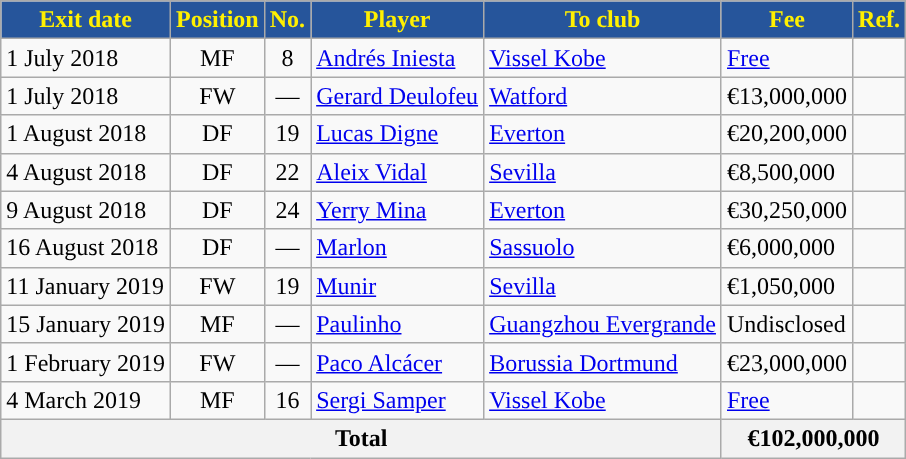<table class="wikitable sortable">
<tr>
<th style="background:#26559B; color:#FFF000; ">Exit date</th>
<th style="background:#26559B; color:#FFF000; ">Position</th>
<th style="background:#26559B; color:#FFF000; ">No.</th>
<th style="background:#26559B; color:#FFF000; ">Player</th>
<th style="background:#26559B; color:#FFF000; ">To club</th>
<th style="background:#26559B; color:#FFF000; ">Fee</th>
<th style="background:#26559B; color:#FFF000; ">Ref.</th>
</tr>
<tr>
<td>1 July 2018</td>
<td style="text-align:center;">MF</td>
<td style="text-align:center;">8</td>
<td style="text-align:left;"> <a href='#'>Andrés Iniesta</a></td>
<td style="text-align:left;"> <a href='#'>Vissel Kobe</a></td>
<td><a href='#'>Free</a></td>
<td></td>
</tr>
<tr>
<td>1 July 2018</td>
<td style="text-align:center;">FW</td>
<td style="text-align:center;">—</td>
<td style="text-align:left;"> <a href='#'>Gerard Deulofeu</a></td>
<td style="text-align:left;"> <a href='#'>Watford</a></td>
<td>€13,000,000</td>
<td></td>
</tr>
<tr>
<td>1 August 2018</td>
<td style="text-align:center;">DF</td>
<td style="text-align:center;">19</td>
<td style="text-align:left;"> <a href='#'>Lucas Digne</a></td>
<td style="text-align:left;"> <a href='#'>Everton</a></td>
<td>€20,200,000</td>
<td></td>
</tr>
<tr>
<td>4 August 2018</td>
<td style="text-align:center;">DF</td>
<td style="text-align:center;">22</td>
<td style="text-align:left;"> <a href='#'>Aleix Vidal</a></td>
<td style="text-align:left;"> <a href='#'>Sevilla</a></td>
<td>€8,500,000</td>
<td></td>
</tr>
<tr>
<td>9 August 2018</td>
<td style="text-align:center;">DF</td>
<td style="text-align:center;">24</td>
<td style="text-align:left;"> <a href='#'>Yerry Mina</a></td>
<td style="text-align:left;"> <a href='#'>Everton</a></td>
<td>€30,250,000</td>
<td></td>
</tr>
<tr>
<td>16 August 2018</td>
<td style="text-align:center;">DF</td>
<td style="text-align:center;">—</td>
<td style="text-align:left;"> <a href='#'>Marlon</a></td>
<td style="text-align:left;"> <a href='#'>Sassuolo</a></td>
<td>€6,000,000</td>
<td></td>
</tr>
<tr>
<td>11 January 2019</td>
<td style="text-align:center;">FW</td>
<td style="text-align:center;">19</td>
<td style="text-align:left;"> <a href='#'>Munir</a></td>
<td style="text-align:left;"> <a href='#'>Sevilla</a></td>
<td>€1,050,000</td>
<td></td>
</tr>
<tr>
<td>15 January 2019</td>
<td style="text-align:center;">MF</td>
<td style="text-align:center;">—</td>
<td style="text-align:left;"> <a href='#'>Paulinho</a></td>
<td style="text-align:left;"> <a href='#'>Guangzhou Evergrande</a></td>
<td>Undisclosed</td>
<td></td>
</tr>
<tr>
<td>1 February 2019</td>
<td style="text-align:center;">FW</td>
<td style="text-align:center;">—</td>
<td style="text-align:left;"> <a href='#'>Paco Alcácer</a></td>
<td style="text-align:left;"> <a href='#'>Borussia Dortmund</a></td>
<td>€23,000,000</td>
<td></td>
</tr>
<tr>
<td>4 March 2019</td>
<td style="text-align:center;">MF</td>
<td style="text-align:center;">16</td>
<td style="text-align:left;"> <a href='#'>Sergi Samper</a></td>
<td style="text-align:left;"> <a href='#'>Vissel Kobe</a></td>
<td><a href='#'>Free</a></td>
<td></td>
</tr>
<tr>
<th colspan="5">Total</th>
<th colspan="2">€102,000,000</th>
</tr>
</table>
